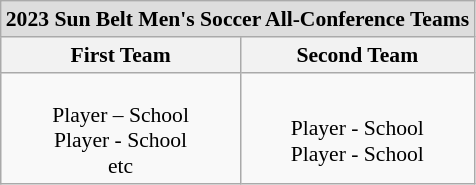<table class="wikitable" style="white-space:nowrap; font-size:90%;">
<tr>
<td colspan="5" style="text-align:center; background:#ddd;"><strong>2023 Sun Belt Men's Soccer All-Conference Teams</strong></td>
</tr>
<tr>
<th>First Team</th>
<th>Second Team</th>
</tr>
<tr>
<td align="center"><br>Player – School<br>
Player - School<br>
etc</td>
<td align="center"><br>Player - School<br>
Player - School<br></td>
</tr>
</table>
